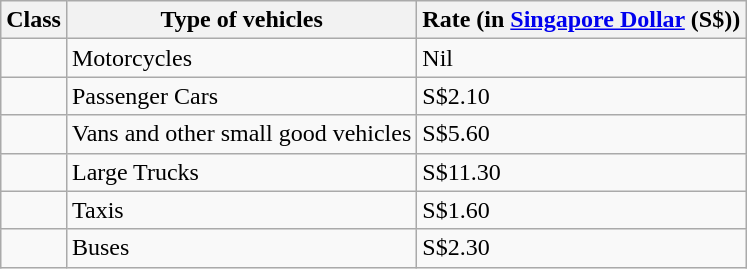<table class="wikitable">
<tr>
<th>Class</th>
<th>Type of vehicles</th>
<th>Rate (in <a href='#'>Singapore Dollar</a> (S$))</th>
</tr>
<tr>
<td></td>
<td>Motorcycles</td>
<td>Nil</td>
</tr>
<tr>
<td></td>
<td>Passenger Cars</td>
<td>S$2.10</td>
</tr>
<tr>
<td></td>
<td>Vans and other small good vehicles</td>
<td>S$5.60</td>
</tr>
<tr>
<td></td>
<td>Large Trucks</td>
<td>S$11.30</td>
</tr>
<tr>
<td></td>
<td>Taxis</td>
<td>S$1.60</td>
</tr>
<tr>
<td></td>
<td>Buses</td>
<td>S$2.30</td>
</tr>
</table>
